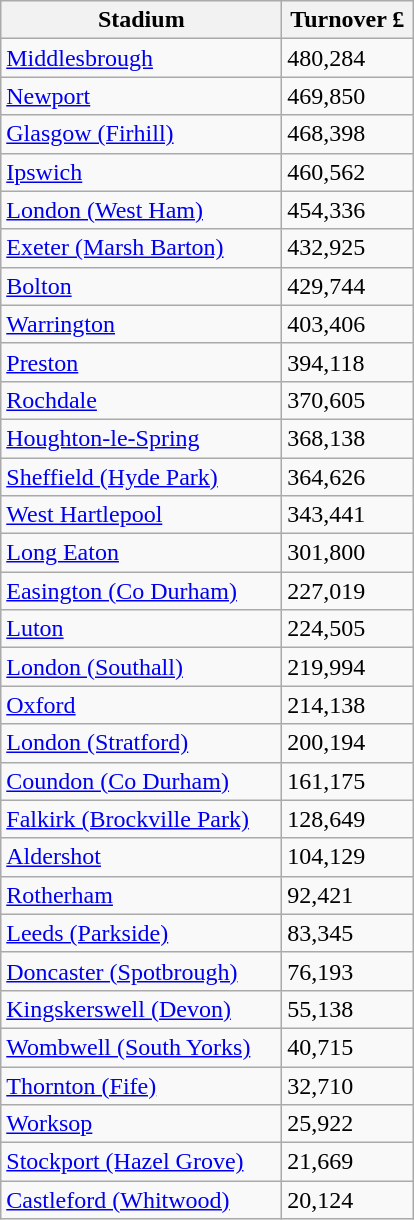<table class="wikitable">
<tr>
<th width=180>Stadium</th>
<th width=80>Turnover £</th>
</tr>
<tr>
<td><a href='#'>Middlesbrough</a></td>
<td>480,284</td>
</tr>
<tr>
<td><a href='#'>Newport</a></td>
<td>469,850</td>
</tr>
<tr>
<td><a href='#'>Glasgow (Firhill)</a></td>
<td>468,398</td>
</tr>
<tr>
<td><a href='#'>Ipswich</a></td>
<td>460,562</td>
</tr>
<tr>
<td><a href='#'>London (West Ham)</a></td>
<td>454,336</td>
</tr>
<tr>
<td><a href='#'>Exeter (Marsh Barton)</a></td>
<td>432,925</td>
</tr>
<tr>
<td><a href='#'>Bolton</a></td>
<td>429,744</td>
</tr>
<tr>
<td><a href='#'>Warrington</a></td>
<td>403,406</td>
</tr>
<tr>
<td><a href='#'>Preston</a></td>
<td>394,118</td>
</tr>
<tr>
<td><a href='#'>Rochdale</a></td>
<td>370,605</td>
</tr>
<tr>
<td><a href='#'>Houghton-le-Spring</a></td>
<td>368,138</td>
</tr>
<tr>
<td><a href='#'>Sheffield (Hyde Park)</a></td>
<td>364,626</td>
</tr>
<tr>
<td><a href='#'>West Hartlepool</a></td>
<td>343,441</td>
</tr>
<tr>
<td><a href='#'>Long Eaton</a></td>
<td>301,800</td>
</tr>
<tr>
<td><a href='#'>Easington (Co Durham)</a></td>
<td>227,019</td>
</tr>
<tr>
<td><a href='#'>Luton</a></td>
<td>224,505</td>
</tr>
<tr>
<td><a href='#'>London (Southall)</a></td>
<td>219,994</td>
</tr>
<tr>
<td><a href='#'>Oxford</a></td>
<td>214,138</td>
</tr>
<tr>
<td><a href='#'>London (Stratford)</a></td>
<td>200,194</td>
</tr>
<tr>
<td><a href='#'>Coundon (Co Durham)</a></td>
<td>161,175</td>
</tr>
<tr>
<td><a href='#'>Falkirk (Brockville Park)</a></td>
<td>128,649</td>
</tr>
<tr>
<td><a href='#'>Aldershot</a></td>
<td>104,129</td>
</tr>
<tr>
<td><a href='#'>Rotherham</a></td>
<td>92,421</td>
</tr>
<tr>
<td><a href='#'>Leeds (Parkside)</a></td>
<td>83,345</td>
</tr>
<tr>
<td><a href='#'>Doncaster (Spotbrough)</a></td>
<td>76,193</td>
</tr>
<tr>
<td><a href='#'>Kingskerswell (Devon)</a></td>
<td>55,138</td>
</tr>
<tr>
<td><a href='#'>Wombwell (South Yorks)</a></td>
<td>40,715</td>
</tr>
<tr>
<td><a href='#'>Thornton (Fife)</a></td>
<td>32,710</td>
</tr>
<tr>
<td><a href='#'>Worksop</a></td>
<td>25,922</td>
</tr>
<tr>
<td><a href='#'>Stockport (Hazel Grove)</a></td>
<td>21,669</td>
</tr>
<tr>
<td><a href='#'>Castleford (Whitwood)</a></td>
<td>20,124</td>
</tr>
</table>
